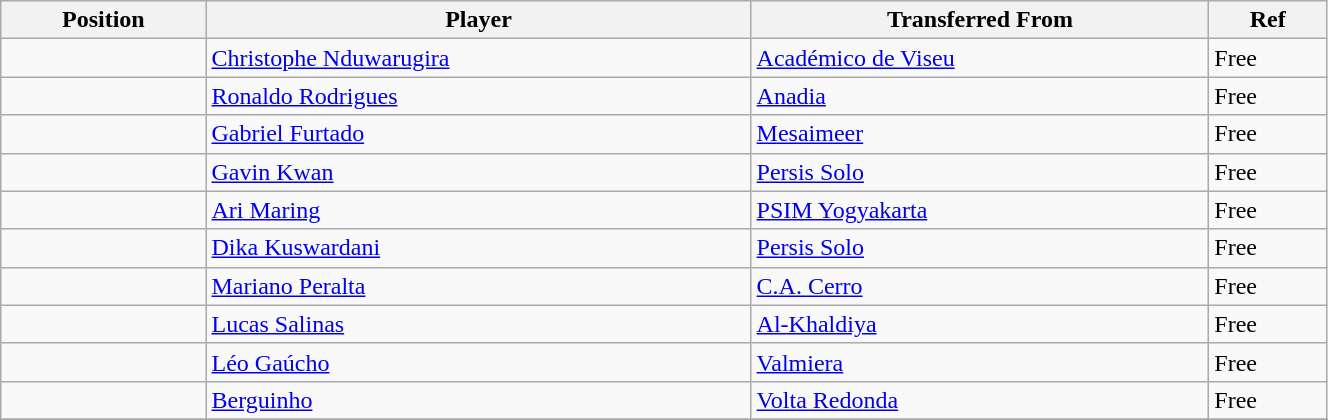<table class="wikitable sortable" style="width:70%; text-align:center; font-size:100%; text-align:left;">
<tr>
<th>Position</th>
<th>Player</th>
<th>Transferred From</th>
<th>Ref</th>
</tr>
<tr>
<td></td>
<td> <a href='#'>Christophe Nduwarugira</a></td>
<td> <a href='#'>Académico de Viseu</a></td>
<td>Free</td>
</tr>
<tr>
<td></td>
<td> <a href='#'>Ronaldo Rodrigues</a></td>
<td> <a href='#'>Anadia</a></td>
<td>Free</td>
</tr>
<tr>
<td></td>
<td> <a href='#'>Gabriel Furtado</a></td>
<td> <a href='#'>Mesaimeer</a></td>
<td>Free</td>
</tr>
<tr>
<td></td>
<td> <a href='#'>Gavin Kwan</a></td>
<td> <a href='#'>Persis Solo</a></td>
<td>Free</td>
</tr>
<tr>
<td></td>
<td> <a href='#'>Ari Maring</a></td>
<td> <a href='#'>PSIM Yogyakarta</a></td>
<td>Free </td>
</tr>
<tr>
<td></td>
<td> <a href='#'>Dika Kuswardani</a></td>
<td> <a href='#'>Persis Solo</a></td>
<td>Free</td>
</tr>
<tr>
<td></td>
<td> <a href='#'>Mariano Peralta</a></td>
<td> <a href='#'>C.A. Cerro</a></td>
<td>Free </td>
</tr>
<tr>
<td></td>
<td> <a href='#'>Lucas Salinas</a></td>
<td> <a href='#'>Al-Khaldiya</a></td>
<td>Free </td>
</tr>
<tr>
<td></td>
<td> <a href='#'>Léo Gaúcho</a></td>
<td> <a href='#'>Valmiera</a></td>
<td>Free </td>
</tr>
<tr>
<td></td>
<td> <a href='#'>Berguinho</a></td>
<td> <a href='#'>Volta Redonda</a></td>
<td>Free </td>
</tr>
<tr>
</tr>
</table>
